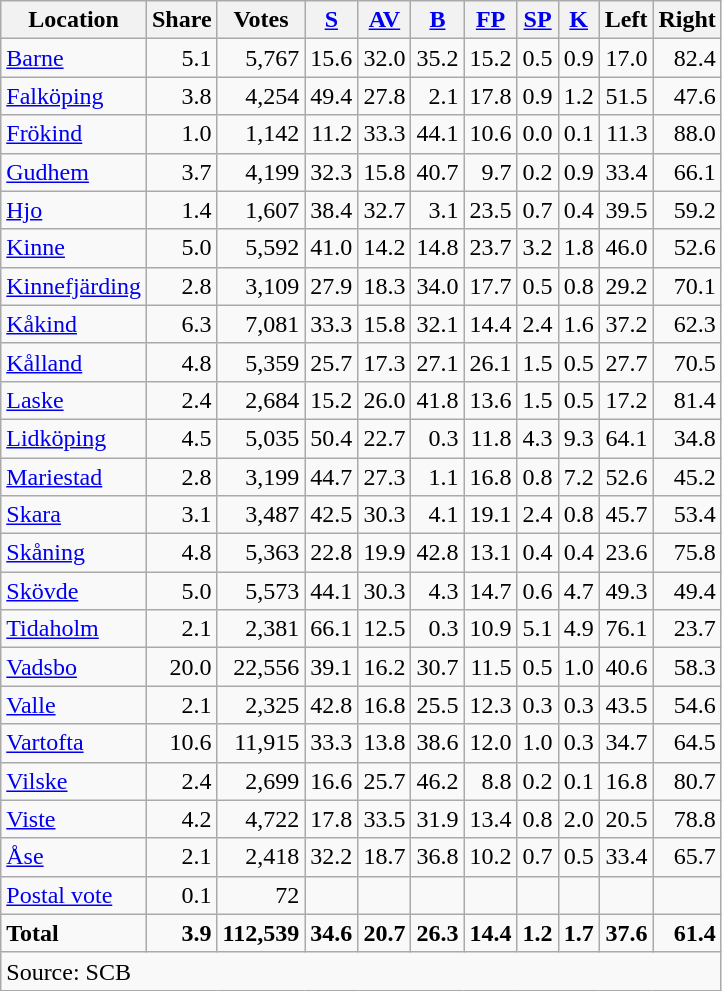<table class="wikitable sortable" style=text-align:right>
<tr>
<th>Location</th>
<th>Share</th>
<th>Votes</th>
<th><a href='#'>S</a></th>
<th><a href='#'>AV</a></th>
<th><a href='#'>B</a></th>
<th><a href='#'>FP</a></th>
<th><a href='#'>SP</a></th>
<th><a href='#'>K</a></th>
<th>Left</th>
<th>Right</th>
</tr>
<tr>
<td align=left><a href='#'>Barne</a></td>
<td>5.1</td>
<td>5,767</td>
<td>15.6</td>
<td>32.0</td>
<td>35.2</td>
<td>15.2</td>
<td>0.5</td>
<td>0.9</td>
<td>17.0</td>
<td>82.4</td>
</tr>
<tr>
<td align=left><a href='#'>Falköping</a></td>
<td>3.8</td>
<td>4,254</td>
<td>49.4</td>
<td>27.8</td>
<td>2.1</td>
<td>17.8</td>
<td>0.9</td>
<td>1.2</td>
<td>51.5</td>
<td>47.6</td>
</tr>
<tr>
<td align=left><a href='#'>Frökind</a></td>
<td>1.0</td>
<td>1,142</td>
<td>11.2</td>
<td>33.3</td>
<td>44.1</td>
<td>10.6</td>
<td>0.0</td>
<td>0.1</td>
<td>11.3</td>
<td>88.0</td>
</tr>
<tr>
<td align=left><a href='#'>Gudhem</a></td>
<td>3.7</td>
<td>4,199</td>
<td>32.3</td>
<td>15.8</td>
<td>40.7</td>
<td>9.7</td>
<td>0.2</td>
<td>0.9</td>
<td>33.4</td>
<td>66.1</td>
</tr>
<tr>
<td align=left><a href='#'>Hjo</a></td>
<td>1.4</td>
<td>1,607</td>
<td>38.4</td>
<td>32.7</td>
<td>3.1</td>
<td>23.5</td>
<td>0.7</td>
<td>0.4</td>
<td>39.5</td>
<td>59.2</td>
</tr>
<tr>
<td align=left><a href='#'>Kinne</a></td>
<td>5.0</td>
<td>5,592</td>
<td>41.0</td>
<td>14.2</td>
<td>14.8</td>
<td>23.7</td>
<td>3.2</td>
<td>1.8</td>
<td>46.0</td>
<td>52.6</td>
</tr>
<tr>
<td align=left><a href='#'>Kinnefjärding</a></td>
<td>2.8</td>
<td>3,109</td>
<td>27.9</td>
<td>18.3</td>
<td>34.0</td>
<td>17.7</td>
<td>0.5</td>
<td>0.8</td>
<td>29.2</td>
<td>70.1</td>
</tr>
<tr>
<td align=left><a href='#'>Kåkind</a></td>
<td>6.3</td>
<td>7,081</td>
<td>33.3</td>
<td>15.8</td>
<td>32.1</td>
<td>14.4</td>
<td>2.4</td>
<td>1.6</td>
<td>37.2</td>
<td>62.3</td>
</tr>
<tr>
<td align=left><a href='#'>Kålland</a></td>
<td>4.8</td>
<td>5,359</td>
<td>25.7</td>
<td>17.3</td>
<td>27.1</td>
<td>26.1</td>
<td>1.5</td>
<td>0.5</td>
<td>27.7</td>
<td>70.5</td>
</tr>
<tr>
<td align=left><a href='#'>Laske</a></td>
<td>2.4</td>
<td>2,684</td>
<td>15.2</td>
<td>26.0</td>
<td>41.8</td>
<td>13.6</td>
<td>1.5</td>
<td>0.5</td>
<td>17.2</td>
<td>81.4</td>
</tr>
<tr>
<td align=left><a href='#'>Lidköping</a></td>
<td>4.5</td>
<td>5,035</td>
<td>50.4</td>
<td>22.7</td>
<td>0.3</td>
<td>11.8</td>
<td>4.3</td>
<td>9.3</td>
<td>64.1</td>
<td>34.8</td>
</tr>
<tr>
<td align=left><a href='#'>Mariestad</a></td>
<td>2.8</td>
<td>3,199</td>
<td>44.7</td>
<td>27.3</td>
<td>1.1</td>
<td>16.8</td>
<td>0.8</td>
<td>7.2</td>
<td>52.6</td>
<td>45.2</td>
</tr>
<tr>
<td align=left><a href='#'>Skara</a></td>
<td>3.1</td>
<td>3,487</td>
<td>42.5</td>
<td>30.3</td>
<td>4.1</td>
<td>19.1</td>
<td>2.4</td>
<td>0.8</td>
<td>45.7</td>
<td>53.4</td>
</tr>
<tr>
<td align=left><a href='#'>Skåning</a></td>
<td>4.8</td>
<td>5,363</td>
<td>22.8</td>
<td>19.9</td>
<td>42.8</td>
<td>13.1</td>
<td>0.4</td>
<td>0.4</td>
<td>23.6</td>
<td>75.8</td>
</tr>
<tr>
<td align=left><a href='#'>Skövde</a></td>
<td>5.0</td>
<td>5,573</td>
<td>44.1</td>
<td>30.3</td>
<td>4.3</td>
<td>14.7</td>
<td>0.6</td>
<td>4.7</td>
<td>49.3</td>
<td>49.4</td>
</tr>
<tr>
<td align=left><a href='#'>Tidaholm</a></td>
<td>2.1</td>
<td>2,381</td>
<td>66.1</td>
<td>12.5</td>
<td>0.3</td>
<td>10.9</td>
<td>5.1</td>
<td>4.9</td>
<td>76.1</td>
<td>23.7</td>
</tr>
<tr>
<td align=left><a href='#'>Vadsbo</a></td>
<td>20.0</td>
<td>22,556</td>
<td>39.1</td>
<td>16.2</td>
<td>30.7</td>
<td>11.5</td>
<td>0.5</td>
<td>1.0</td>
<td>40.6</td>
<td>58.3</td>
</tr>
<tr>
<td align=left><a href='#'>Valle</a></td>
<td>2.1</td>
<td>2,325</td>
<td>42.8</td>
<td>16.8</td>
<td>25.5</td>
<td>12.3</td>
<td>0.3</td>
<td>0.3</td>
<td>43.5</td>
<td>54.6</td>
</tr>
<tr>
<td align=left><a href='#'>Vartofta</a></td>
<td>10.6</td>
<td>11,915</td>
<td>33.3</td>
<td>13.8</td>
<td>38.6</td>
<td>12.0</td>
<td>1.0</td>
<td>0.3</td>
<td>34.7</td>
<td>64.5</td>
</tr>
<tr>
<td align=left><a href='#'>Vilske</a></td>
<td>2.4</td>
<td>2,699</td>
<td>16.6</td>
<td>25.7</td>
<td>46.2</td>
<td>8.8</td>
<td>0.2</td>
<td>0.1</td>
<td>16.8</td>
<td>80.7</td>
</tr>
<tr>
<td align=left><a href='#'>Viste</a></td>
<td>4.2</td>
<td>4,722</td>
<td>17.8</td>
<td>33.5</td>
<td>31.9</td>
<td>13.4</td>
<td>0.8</td>
<td>2.0</td>
<td>20.5</td>
<td>78.8</td>
</tr>
<tr>
<td align=left><a href='#'>Åse</a></td>
<td>2.1</td>
<td>2,418</td>
<td>32.2</td>
<td>18.7</td>
<td>36.8</td>
<td>10.2</td>
<td>0.7</td>
<td>0.5</td>
<td>33.4</td>
<td>65.7</td>
</tr>
<tr>
<td align=left><a href='#'>Postal vote</a></td>
<td>0.1</td>
<td>72</td>
<td></td>
<td></td>
<td></td>
<td></td>
<td></td>
<td></td>
<td></td>
<td></td>
</tr>
<tr>
<td align=left><strong>Total</strong></td>
<td><strong>3.9</strong></td>
<td><strong>112,539</strong></td>
<td><strong>34.6</strong></td>
<td><strong>20.7</strong></td>
<td><strong>26.3</strong></td>
<td><strong>14.4</strong></td>
<td><strong>1.2</strong></td>
<td><strong>1.7</strong></td>
<td><strong>37.6</strong></td>
<td><strong>61.4</strong></td>
</tr>
<tr>
<td align=left colspan=11>Source: SCB </td>
</tr>
</table>
